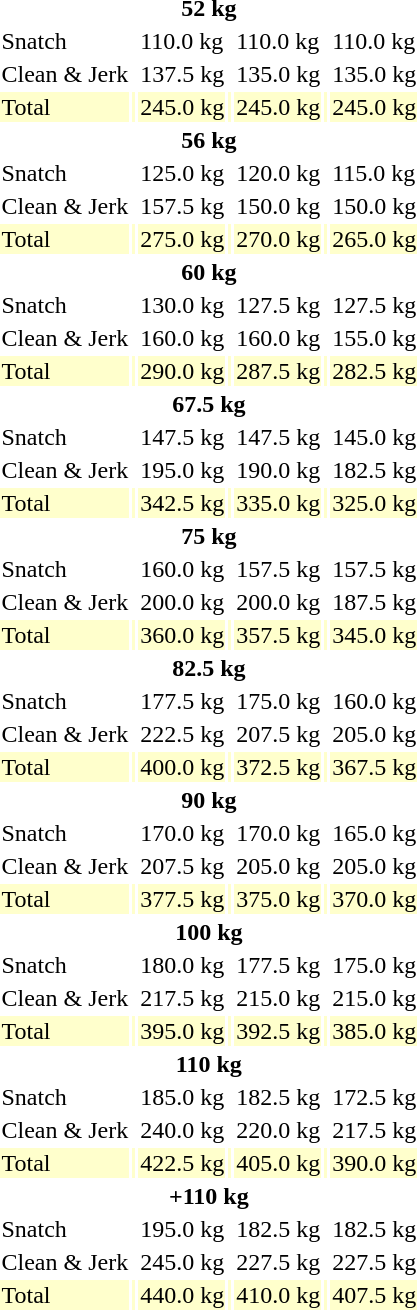<table>
<tr>
<th colspan=7>52 kg</th>
</tr>
<tr>
<td>Snatch</td>
<td></td>
<td>110.0 kg</td>
<td></td>
<td>110.0 kg</td>
<td></td>
<td>110.0 kg</td>
</tr>
<tr>
<td>Clean & Jerk</td>
<td></td>
<td>137.5 kg</td>
<td></td>
<td>135.0 kg</td>
<td></td>
<td>135.0 kg</td>
</tr>
<tr bgcolor=#ffffcc>
<td>Total</td>
<td></td>
<td>245.0 kg</td>
<td></td>
<td>245.0 kg</td>
<td></td>
<td>245.0 kg</td>
</tr>
<tr>
<th colspan=7>56 kg</th>
</tr>
<tr>
<td>Snatch</td>
<td></td>
<td>125.0 kg<br></td>
<td></td>
<td>120.0 kg</td>
<td></td>
<td>115.0 kg</td>
</tr>
<tr>
<td>Clean & Jerk</td>
<td></td>
<td>157.5 kg<br></td>
<td></td>
<td>150.0 kg</td>
<td></td>
<td>150.0 kg</td>
</tr>
<tr bgcolor=#ffffcc>
<td>Total</td>
<td></td>
<td>275.0 kg<br></td>
<td></td>
<td>270.0 kg</td>
<td></td>
<td>265.0 kg</td>
</tr>
<tr>
<th colspan=7>60 kg</th>
</tr>
<tr>
<td>Snatch</td>
<td></td>
<td>130.0 kg</td>
<td></td>
<td>127.5 kg</td>
<td></td>
<td>127.5 kg</td>
</tr>
<tr>
<td>Clean & Jerk</td>
<td></td>
<td>160.0 kg</td>
<td></td>
<td>160.0 kg</td>
<td></td>
<td>155.0 kg</td>
</tr>
<tr bgcolor=#ffffcc>
<td>Total</td>
<td></td>
<td>290.0 kg</td>
<td></td>
<td>287.5 kg</td>
<td></td>
<td>282.5 kg</td>
</tr>
<tr>
<th colspan=7>67.5 kg</th>
</tr>
<tr>
<td>Snatch</td>
<td></td>
<td>147.5 kg</td>
<td></td>
<td>147.5 kg</td>
<td></td>
<td>145.0 kg</td>
</tr>
<tr>
<td>Clean & Jerk</td>
<td></td>
<td>195.0 kg<br></td>
<td></td>
<td>190.0 kg</td>
<td></td>
<td>182.5 kg</td>
</tr>
<tr bgcolor=#ffffcc>
<td>Total</td>
<td></td>
<td>342.5 kg<br></td>
<td></td>
<td>335.0 kg</td>
<td></td>
<td>325.0 kg</td>
</tr>
<tr>
<th colspan=7>75 kg</th>
</tr>
<tr>
<td>Snatch</td>
<td></td>
<td>160.0 kg</td>
<td></td>
<td>157.5 kg</td>
<td></td>
<td>157.5 kg</td>
</tr>
<tr>
<td>Clean & Jerk</td>
<td></td>
<td>200.0 kg</td>
<td></td>
<td>200.0 kg</td>
<td></td>
<td>187.5 kg</td>
</tr>
<tr bgcolor=#ffffcc>
<td>Total</td>
<td></td>
<td>360.0 kg<br></td>
<td></td>
<td>357.5 kg</td>
<td></td>
<td>345.0 kg</td>
</tr>
<tr>
<th colspan=7>82.5 kg</th>
</tr>
<tr>
<td>Snatch</td>
<td></td>
<td>177.5 kg<br></td>
<td></td>
<td>175.0 kg</td>
<td></td>
<td>160.0 kg</td>
</tr>
<tr>
<td>Clean & Jerk</td>
<td></td>
<td>222.5 kg<br></td>
<td></td>
<td>207.5 kg</td>
<td></td>
<td>205.0 kg</td>
</tr>
<tr bgcolor=#ffffcc>
<td>Total</td>
<td></td>
<td>400.0 kg<br></td>
<td></td>
<td>372.5 kg</td>
<td></td>
<td>367.5 kg</td>
</tr>
<tr>
<th colspan=7>90 kg</th>
</tr>
<tr>
<td>Snatch</td>
<td></td>
<td>170.0 kg</td>
<td></td>
<td>170.0 kg</td>
<td></td>
<td>165.0 kg</td>
</tr>
<tr>
<td>Clean & Jerk</td>
<td></td>
<td>207.5 kg</td>
<td></td>
<td>205.0 kg</td>
<td></td>
<td>205.0 kg</td>
</tr>
<tr bgcolor=#ffffcc>
<td>Total</td>
<td></td>
<td>377.5 kg</td>
<td></td>
<td>375.0 kg</td>
<td></td>
<td>370.0 kg</td>
</tr>
<tr>
<th colspan=7>100 kg</th>
</tr>
<tr>
<td>Snatch</td>
<td></td>
<td>180.0 kg</td>
<td></td>
<td>177.5 kg</td>
<td></td>
<td>175.0 kg</td>
</tr>
<tr>
<td>Clean & Jerk</td>
<td></td>
<td>217.5 kg</td>
<td></td>
<td>215.0 kg</td>
<td></td>
<td>215.0 kg</td>
</tr>
<tr bgcolor=#ffffcc>
<td>Total</td>
<td></td>
<td>395.0 kg</td>
<td></td>
<td>392.5 kg</td>
<td></td>
<td>385.0 kg</td>
</tr>
<tr>
<th colspan=7>110 kg</th>
</tr>
<tr>
<td>Snatch</td>
<td></td>
<td>185.0 kg</td>
<td></td>
<td>182.5 kg</td>
<td></td>
<td>172.5 kg</td>
</tr>
<tr>
<td>Clean & Jerk</td>
<td></td>
<td>240.0 kg<br></td>
<td></td>
<td>220.0 kg</td>
<td></td>
<td>217.5 kg</td>
</tr>
<tr bgcolor=#ffffcc>
<td>Total</td>
<td></td>
<td>422.5 kg<br></td>
<td></td>
<td>405.0 kg</td>
<td></td>
<td>390.0 kg</td>
</tr>
<tr>
<th colspan=7>+110 kg</th>
</tr>
<tr>
<td>Snatch</td>
<td></td>
<td>195.0 kg</td>
<td></td>
<td>182.5 kg</td>
<td></td>
<td>182.5 kg</td>
</tr>
<tr>
<td>Clean & Jerk</td>
<td></td>
<td>245.0 kg</td>
<td></td>
<td>227.5 kg</td>
<td></td>
<td>227.5 kg</td>
</tr>
<tr bgcolor=#ffffcc>
<td>Total</td>
<td></td>
<td>440.0 kg</td>
<td></td>
<td>410.0 kg</td>
<td></td>
<td>407.5 kg</td>
</tr>
</table>
